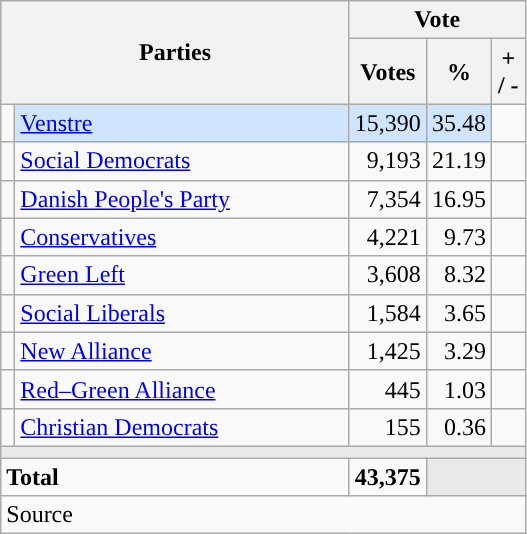<table class="wikitable" style="text-align:right;">
<tr>
<th style="text-align:centre;" rowspan="2" colspan="2" width="225">Parties</th>
<th colspan="3">Vote</th>
</tr>
<tr>
<th width="15">Votes</th>
<th width="15">%</th>
<th width="15">+ / -</th>
</tr>
<tr>
<td width="2" style="color:inherit;background:"></td>
<td bgcolor=#cfe5fe  align="left"><a href='#'>Venstre</a></td>
<td bgcolor=#cfe5fe>15,390</td>
<td bgcolor=#cfe5fe>35.48</td>
<td></td>
</tr>
<tr>
<td width="2" style="color:inherit;background:"></td>
<td align="left"><a href='#'>Social Democrats</a></td>
<td>9,193</td>
<td>21.19</td>
<td></td>
</tr>
<tr>
<td width="2" style="color:inherit;background:"></td>
<td align="left"><a href='#'>Danish People's Party</a></td>
<td>7,354</td>
<td>16.95</td>
<td></td>
</tr>
<tr>
<td width="2" style="color:inherit;background:"></td>
<td align="left"><a href='#'>Conservatives</a></td>
<td>4,221</td>
<td>9.73</td>
<td></td>
</tr>
<tr>
<td width="2" style="color:inherit;background:"></td>
<td align="left"><a href='#'>Green Left</a></td>
<td>3,608</td>
<td>8.32</td>
<td></td>
</tr>
<tr>
<td width="2" style="color:inherit;background:"></td>
<td align="left"><a href='#'>Social Liberals</a></td>
<td>1,584</td>
<td>3.65</td>
<td></td>
</tr>
<tr>
<td width="2" style="color:inherit;background:"></td>
<td align="left"><a href='#'>New Alliance</a></td>
<td>1,425</td>
<td>3.29</td>
<td></td>
</tr>
<tr>
<td width="2" style="color:inherit;background:"></td>
<td align="left"><a href='#'>Red–Green Alliance</a></td>
<td>445</td>
<td>1.03</td>
<td></td>
</tr>
<tr>
<td width="2" style="color:inherit;background:"></td>
<td align="left"><a href='#'>Christian Democrats</a></td>
<td>155</td>
<td>0.36</td>
<td></td>
</tr>
<tr>
<td colspan="7" bgcolor="#E9E9E9"></td>
</tr>
<tr>
<td align="left" colspan="2"><strong>Total</strong></td>
<td><strong>43,375</strong></td>
<td bgcolor="#E9E9E9" colspan="2"></td>
</tr>
<tr>
<td align="left" colspan="6">Source</td>
</tr>
</table>
